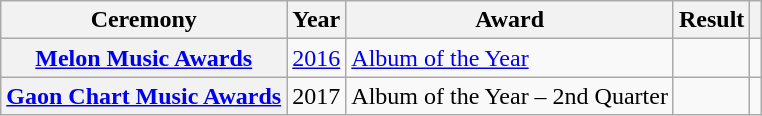<table class="wikitable plainrowheaders">
<tr>
<th>Ceremony</th>
<th>Year</th>
<th>Award</th>
<th>Result</th>
<th class="unsortable"></th>
</tr>
<tr>
<th scope="row"><a href='#'>Melon Music Awards</a></th>
<td style="text-align:center"><a href='#'>2016</a></td>
<td><a href='#'>Album of the Year</a></td>
<td></td>
<td style="text-align:center"></td>
</tr>
<tr>
<th scope="row"><a href='#'>Gaon Chart Music Awards</a></th>
<td style="text-align:center">2017</td>
<td>Album of the Year – 2nd Quarter</td>
<td></td>
<td style="text-align:center"></td>
</tr>
</table>
